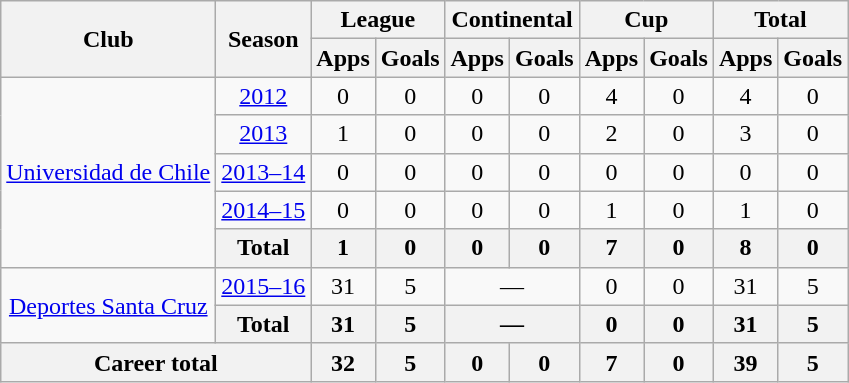<table class="wikitable" style="text-align: center;">
<tr>
<th rowspan="2">Club</th>
<th rowspan="2">Season</th>
<th colspan="2">League</th>
<th colspan="2">Continental</th>
<th colspan="2">Cup</th>
<th colspan="2">Total</th>
</tr>
<tr>
<th>Apps</th>
<th>Goals</th>
<th>Apps</th>
<th>Goals</th>
<th>Apps</th>
<th>Goals</th>
<th>Apps</th>
<th>Goals</th>
</tr>
<tr>
<td rowspan="5"><a href='#'>Universidad de Chile</a></td>
<td><a href='#'>2012</a></td>
<td>0</td>
<td>0</td>
<td>0</td>
<td>0</td>
<td>4</td>
<td>0</td>
<td>4</td>
<td>0</td>
</tr>
<tr>
<td><a href='#'>2013</a></td>
<td>1</td>
<td>0</td>
<td>0</td>
<td>0</td>
<td>2</td>
<td>0</td>
<td>3</td>
<td>0</td>
</tr>
<tr>
<td><a href='#'>2013–14</a></td>
<td>0</td>
<td>0</td>
<td>0</td>
<td>0</td>
<td>0</td>
<td>0</td>
<td>0</td>
<td>0</td>
</tr>
<tr>
<td><a href='#'>2014–15</a></td>
<td>0</td>
<td>0</td>
<td>0</td>
<td>0</td>
<td>1</td>
<td>0</td>
<td>1</td>
<td>0</td>
</tr>
<tr>
<th>Total</th>
<th>1</th>
<th>0</th>
<th>0</th>
<th>0</th>
<th>7</th>
<th>0</th>
<th>8</th>
<th>0</th>
</tr>
<tr>
<td rowspan="2"><a href='#'>Deportes Santa Cruz</a></td>
<td><a href='#'>2015–16</a></td>
<td>31</td>
<td>5</td>
<td colspan="2">—</td>
<td>0</td>
<td>0</td>
<td>31</td>
<td>5</td>
</tr>
<tr>
<th>Total</th>
<th>31</th>
<th>5</th>
<th colspan="2">—</th>
<th>0</th>
<th>0</th>
<th>31</th>
<th>5</th>
</tr>
<tr>
<th colspan="2">Career total</th>
<th>32</th>
<th>5</th>
<th>0</th>
<th>0</th>
<th>7</th>
<th>0</th>
<th>39</th>
<th>5</th>
</tr>
</table>
